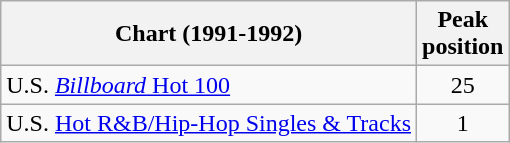<table class="wikitable">
<tr>
<th>Chart (1991-1992)</th>
<th>Peak<br>position</th>
</tr>
<tr>
<td>U.S. <a href='#'><em>Billboard</em> Hot 100</a></td>
<td align="center">25</td>
</tr>
<tr>
<td>U.S. <a href='#'>Hot R&B/Hip-Hop Singles & Tracks</a></td>
<td align="center">1</td>
</tr>
</table>
